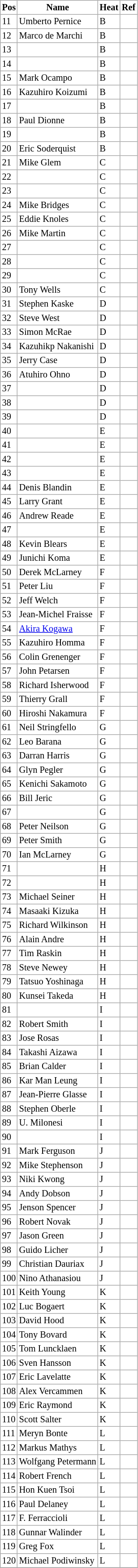<table border="2" cellpadding="2" cellspacing="0" style="margin:0 1em 0 0; border:1px #aaa solid; border-collapse:collapse; font-size:85%;">
<tr>
<th colspan="1" style="text-align:center;">Pos</th>
<th rowspan="1" style="text-align:center;">Name</th>
<th colspan="1" style="text-align:center;">Heat</th>
<th colspan="1" style="text-align:center;">Ref</th>
</tr>
<tr>
<td>11</td>
<td>Umberto Pernice</td>
<td>B</td>
<td></td>
</tr>
<tr>
<td>12</td>
<td>Marco de Marchi</td>
<td>B</td>
<td></td>
</tr>
<tr>
<td>13</td>
<td></td>
<td>B</td>
<td></td>
</tr>
<tr>
<td>14</td>
<td></td>
<td>B</td>
<td></td>
</tr>
<tr>
<td>15</td>
<td>Mark Ocampo</td>
<td>B</td>
<td></td>
</tr>
<tr>
<td>16</td>
<td>Kazuhiro Koizumi</td>
<td>B</td>
<td></td>
</tr>
<tr>
<td>17</td>
<td></td>
<td>B</td>
<td></td>
</tr>
<tr>
<td>18</td>
<td>Paul Dionne</td>
<td>B</td>
<td></td>
</tr>
<tr>
<td>19</td>
<td></td>
<td>B</td>
<td></td>
</tr>
<tr>
<td>20</td>
<td>Eric Soderquist</td>
<td>B</td>
<td></td>
</tr>
<tr>
<td>21</td>
<td>Mike Glem</td>
<td>C</td>
<td></td>
</tr>
<tr>
<td>22</td>
<td></td>
<td>C</td>
<td></td>
</tr>
<tr>
<td>23</td>
<td></td>
<td>C</td>
</tr>
<tr>
<td>24</td>
<td>Mike Bridges</td>
<td>C</td>
<td></td>
</tr>
<tr>
<td>25</td>
<td>Eddie Knoles</td>
<td>C</td>
<td></td>
</tr>
<tr>
<td>26</td>
<td>Mike Martin</td>
<td>C</td>
<td></td>
</tr>
<tr>
<td>27</td>
<td></td>
<td>C</td>
<td></td>
</tr>
<tr>
<td>28</td>
<td></td>
<td>C</td>
<td></td>
</tr>
<tr>
<td>29</td>
<td></td>
<td>C</td>
<td></td>
</tr>
<tr>
<td>30</td>
<td>Tony Wells</td>
<td>C</td>
<td></td>
</tr>
<tr>
<td>31</td>
<td>Stephen Kaske</td>
<td>D</td>
<td></td>
</tr>
<tr>
<td>32</td>
<td>Steve West</td>
<td>D</td>
<td></td>
</tr>
<tr>
<td>33</td>
<td>Simon McRae</td>
<td>D</td>
<td></td>
</tr>
<tr>
<td>34</td>
<td>Kazuhikp Nakanishi</td>
<td>D</td>
<td></td>
</tr>
<tr>
<td>35</td>
<td>Jerry Case</td>
<td>D</td>
<td></td>
</tr>
<tr>
<td>36</td>
<td>Atuhiro Ohno</td>
<td>D</td>
<td></td>
</tr>
<tr>
<td>37</td>
<td></td>
<td>D</td>
<td></td>
</tr>
<tr>
<td>38</td>
<td></td>
<td>D</td>
<td></td>
</tr>
<tr>
<td>39</td>
<td></td>
<td>D</td>
<td></td>
</tr>
<tr>
<td>40</td>
<td></td>
<td>E</td>
<td></td>
</tr>
<tr>
<td>41</td>
<td></td>
<td>E</td>
<td></td>
</tr>
<tr>
<td>42</td>
<td></td>
<td>E</td>
<td></td>
</tr>
<tr>
<td>43</td>
<td></td>
<td>E</td>
<td></td>
</tr>
<tr>
<td>44</td>
<td>Denis Blandin</td>
<td>E</td>
<td></td>
</tr>
<tr>
<td>45</td>
<td>Larry Grant</td>
<td>E</td>
<td></td>
</tr>
<tr>
<td>46</td>
<td>Andrew Reade</td>
<td>E</td>
<td></td>
</tr>
<tr>
<td>47</td>
<td></td>
<td>E</td>
</tr>
<tr>
<td>48</td>
<td>Kevin Blears</td>
<td>E</td>
<td></td>
</tr>
<tr>
<td>49</td>
<td>Junichi Koma</td>
<td>E</td>
<td></td>
</tr>
<tr>
<td>50</td>
<td>Derek McLarney</td>
<td>F</td>
<td></td>
</tr>
<tr>
<td>51</td>
<td>Peter Liu</td>
<td>F</td>
<td></td>
</tr>
<tr>
<td>52</td>
<td>Jeff Welch</td>
<td>F</td>
<td></td>
</tr>
<tr>
<td>53</td>
<td>Jean-Michel Fraisse</td>
<td>F</td>
<td></td>
</tr>
<tr>
<td>54</td>
<td><a href='#'>Akira Kogawa</a></td>
<td>F</td>
<td></td>
</tr>
<tr>
<td>55</td>
<td>Kazuhiro Homma</td>
<td>F</td>
<td></td>
</tr>
<tr>
<td>56</td>
<td>Colin Grenenger</td>
<td>F</td>
<td></td>
</tr>
<tr>
<td>57</td>
<td>John Petarsen</td>
<td>F</td>
<td></td>
</tr>
<tr>
<td>58</td>
<td>Richard Isherwood</td>
<td>F</td>
<td></td>
</tr>
<tr>
<td>59</td>
<td>Thierry Grall</td>
<td>F</td>
<td></td>
</tr>
<tr>
<td>60</td>
<td>Hiroshi Nakamura</td>
<td>F</td>
<td></td>
</tr>
<tr>
<td>61</td>
<td>Neil Stringfello</td>
<td>G</td>
<td></td>
</tr>
<tr>
<td>62</td>
<td>Leo Barana</td>
<td>G</td>
<td></td>
</tr>
<tr>
<td>63</td>
<td>Darran Harris</td>
<td>G</td>
<td></td>
</tr>
<tr>
<td>64</td>
<td>Glyn Pegler</td>
<td>G</td>
<td></td>
</tr>
<tr>
<td>65</td>
<td>Kenichi Sakamoto</td>
<td>G</td>
<td></td>
</tr>
<tr>
<td>66</td>
<td>Bill Jeric</td>
<td>G</td>
<td></td>
</tr>
<tr>
<td>67</td>
<td></td>
<td>G</td>
<td></td>
</tr>
<tr>
<td>68</td>
<td>Peter Neilson</td>
<td>G</td>
<td></td>
</tr>
<tr>
<td>69</td>
<td>Peter Smith</td>
<td>G</td>
<td></td>
</tr>
<tr>
<td>70</td>
<td>Ian McLarney</td>
<td>G</td>
<td></td>
</tr>
<tr>
<td>71</td>
<td></td>
<td>H</td>
<td></td>
</tr>
<tr>
<td>72</td>
<td></td>
<td>H</td>
<td></td>
</tr>
<tr>
<td>73</td>
<td>Michael Seiner</td>
<td>H</td>
<td></td>
</tr>
<tr>
<td>74</td>
<td>Masaaki Kizuka</td>
<td>H</td>
<td></td>
</tr>
<tr>
<td>75</td>
<td>Richard Wilkinson</td>
<td>H</td>
<td></td>
</tr>
<tr>
<td>76</td>
<td>Alain Andre</td>
<td>H</td>
<td></td>
</tr>
<tr>
<td>77</td>
<td>Tim Raskin</td>
<td>H</td>
<td></td>
</tr>
<tr>
<td>78</td>
<td>Steve Newey</td>
<td>H</td>
<td></td>
</tr>
<tr>
<td>79</td>
<td>Tatsuo Yoshinaga</td>
<td>H</td>
<td></td>
</tr>
<tr>
<td>80</td>
<td>Kunsei Takeda</td>
<td>H</td>
<td></td>
</tr>
<tr>
<td>81</td>
<td></td>
<td>I</td>
<td></td>
</tr>
<tr>
<td>82</td>
<td>Robert Smith</td>
<td>I</td>
<td></td>
</tr>
<tr>
<td>83</td>
<td>Jose Rosas</td>
<td>I</td>
<td></td>
</tr>
<tr>
<td>84</td>
<td>Takashi Aizawa</td>
<td>I</td>
<td></td>
</tr>
<tr>
<td>85</td>
<td>Brian Calder</td>
<td>I</td>
<td></td>
</tr>
<tr>
<td>86</td>
<td>Kar Man Leung</td>
<td>I</td>
<td></td>
</tr>
<tr>
<td>87</td>
<td>Jean-Pierre Glasse</td>
<td>I</td>
<td></td>
</tr>
<tr>
<td>88</td>
<td>Stephen Oberle</td>
<td>I</td>
<td></td>
</tr>
<tr>
<td>89</td>
<td>U. Milonesi</td>
<td>I</td>
<td></td>
</tr>
<tr>
<td>90</td>
<td></td>
<td>I</td>
<td></td>
</tr>
<tr>
<td>91</td>
<td>Mark Ferguson</td>
<td>J</td>
<td></td>
</tr>
<tr>
<td>92</td>
<td>Mike Stephenson</td>
<td>J</td>
<td></td>
</tr>
<tr>
<td>93</td>
<td>Niki Kwong</td>
<td>J</td>
<td></td>
</tr>
<tr>
<td>94</td>
<td>Andy Dobson</td>
<td>J</td>
<td></td>
</tr>
<tr>
<td>95</td>
<td>Jenson Spencer</td>
<td>J</td>
<td></td>
</tr>
<tr>
<td>96</td>
<td>Robert Novak</td>
<td>J</td>
<td></td>
</tr>
<tr>
<td>97</td>
<td>Jason Green</td>
<td>J</td>
<td></td>
</tr>
<tr>
<td>98</td>
<td>Guido Licher</td>
<td>J</td>
<td></td>
</tr>
<tr>
<td>99</td>
<td>Christian Dauriax</td>
<td>J</td>
<td></td>
</tr>
<tr>
<td>100</td>
<td>Nino Athanasiou</td>
<td>J</td>
<td></td>
</tr>
<tr>
<td>101</td>
<td>Keith Young</td>
<td>K</td>
<td></td>
</tr>
<tr>
<td>102</td>
<td>Luc Bogaert</td>
<td>K</td>
<td></td>
</tr>
<tr>
<td>103</td>
<td>David Hood</td>
<td>K</td>
<td></td>
</tr>
<tr>
<td>104</td>
<td>Tony Bovard</td>
<td>K</td>
<td></td>
</tr>
<tr>
<td>105</td>
<td>Tom Luncklaen</td>
<td>K</td>
<td></td>
</tr>
<tr>
<td>106</td>
<td>Sven Hansson</td>
<td>K</td>
<td></td>
</tr>
<tr>
<td>107</td>
<td>Eric Lavelatte</td>
<td>K</td>
<td></td>
</tr>
<tr>
<td>108</td>
<td>Alex Vercammen</td>
<td>K</td>
<td></td>
</tr>
<tr>
<td>109</td>
<td>Eric Raymond</td>
<td>K</td>
<td></td>
</tr>
<tr>
<td>110</td>
<td>Scott Salter</td>
<td>K</td>
<td></td>
</tr>
<tr>
<td>111</td>
<td>Meryn Bonte</td>
<td>L</td>
<td></td>
</tr>
<tr>
<td>112</td>
<td>Markus Mathys</td>
<td>L</td>
<td></td>
</tr>
<tr>
<td>113</td>
<td>Wolfgang Petermann</td>
<td>L</td>
<td></td>
</tr>
<tr>
<td>114</td>
<td>Robert French</td>
<td>L</td>
<td></td>
</tr>
<tr>
<td>115</td>
<td>Hon Kuen Tsoi</td>
<td>L</td>
<td></td>
</tr>
<tr>
<td>116</td>
<td>Paul Delaney</td>
<td>L</td>
<td></td>
</tr>
<tr>
<td>117</td>
<td>F. Ferraccioli</td>
<td>L</td>
<td></td>
</tr>
<tr>
<td>118</td>
<td>Gunnar Walinder</td>
<td>L</td>
<td></td>
</tr>
<tr>
<td>119</td>
<td>Greg Fox</td>
<td>L</td>
<td></td>
</tr>
<tr>
<td>120</td>
<td>Michael Podiwinsky</td>
<td>L</td>
<td></td>
</tr>
<tr>
</tr>
</table>
